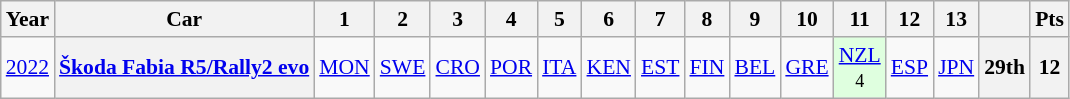<table class="wikitable" border="1" style="text-align:center; font-size:90%;">
<tr>
<th>Year</th>
<th>Car</th>
<th>1</th>
<th>2</th>
<th>3</th>
<th>4</th>
<th>5</th>
<th>6</th>
<th>7</th>
<th>8</th>
<th>9</th>
<th>10</th>
<th>11</th>
<th>12</th>
<th>13</th>
<th></th>
<th>Pts</th>
</tr>
<tr>
<td><a href='#'>2022</a></td>
<th><a href='#'>Škoda Fabia R5/Rally2 evo</a></th>
<td><a href='#'>MON</a></td>
<td><a href='#'>SWE</a></td>
<td><a href='#'>CRO</a></td>
<td><a href='#'>POR</a></td>
<td><a href='#'>ITA</a></td>
<td><a href='#'>KEN</a></td>
<td><a href='#'>EST</a></td>
<td><a href='#'>FIN</a></td>
<td><a href='#'>BEL</a></td>
<td><a href='#'>GRE</a></td>
<td style=background:#DFFFDF><a href='#'>NZL</a><br><small>4</small></td>
<td><a href='#'>ESP</a></td>
<td><a href='#'>JPN</a></td>
<th>29th</th>
<th>12</th>
</tr>
</table>
